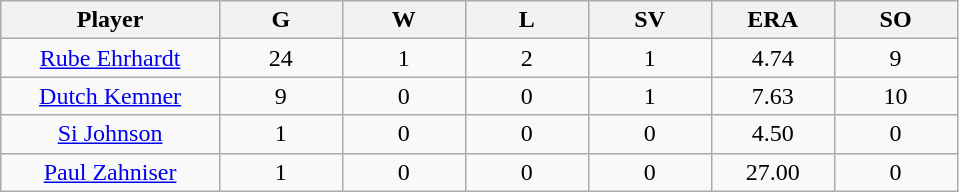<table class="wikitable sortable">
<tr>
<th bgcolor="#DDDDFF" width="16%">Player</th>
<th bgcolor="#DDDDFF" width="9%">G</th>
<th bgcolor="#DDDDFF" width="9%">W</th>
<th bgcolor="#DDDDFF" width="9%">L</th>
<th bgcolor="#DDDDFF" width="9%">SV</th>
<th bgcolor="#DDDDFF" width="9%">ERA</th>
<th bgcolor="#DDDDFF" width="9%">SO</th>
</tr>
<tr align="center">
<td><a href='#'>Rube Ehrhardt</a></td>
<td>24</td>
<td>1</td>
<td>2</td>
<td>1</td>
<td>4.74</td>
<td>9</td>
</tr>
<tr align=center>
<td><a href='#'>Dutch Kemner</a></td>
<td>9</td>
<td>0</td>
<td>0</td>
<td>1</td>
<td>7.63</td>
<td>10</td>
</tr>
<tr align=center>
<td><a href='#'>Si Johnson</a></td>
<td>1</td>
<td>0</td>
<td>0</td>
<td>0</td>
<td>4.50</td>
<td>0</td>
</tr>
<tr align=center>
<td><a href='#'>Paul Zahniser</a></td>
<td>1</td>
<td>0</td>
<td>0</td>
<td>0</td>
<td>27.00</td>
<td>0</td>
</tr>
</table>
